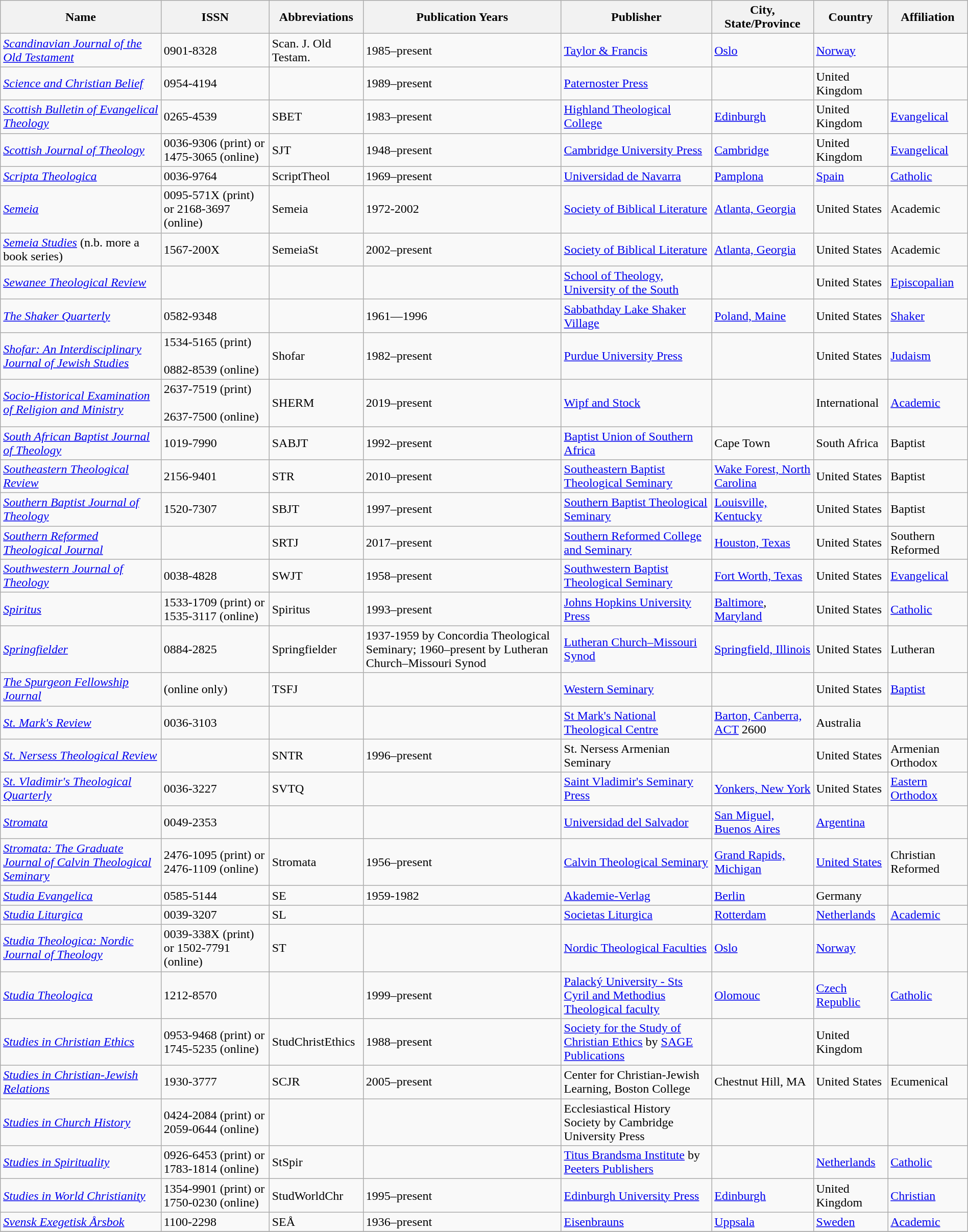<table class="wikitable sortable" style="width: 100%;">
<tr>
<th>Name</th>
<th>ISSN</th>
<th>Abbreviations</th>
<th>Publication Years</th>
<th>Publisher</th>
<th>City, State/Province</th>
<th>Country</th>
<th>Affiliation</th>
</tr>
<tr>
<td><em><a href='#'>Scandinavian Journal of the Old Testament</a></em></td>
<td>0901-8328</td>
<td>Scan. J. Old Testam.</td>
<td>1985–present</td>
<td><a href='#'>Taylor & Francis</a></td>
<td><a href='#'>Oslo</a></td>
<td><a href='#'>Norway</a></td>
<td></td>
</tr>
<tr>
<td><em><a href='#'>Science and Christian Belief</a></em></td>
<td>0954-4194</td>
<td></td>
<td>1989–present</td>
<td><a href='#'>Paternoster Press</a></td>
<td></td>
<td>United Kingdom</td>
<td></td>
</tr>
<tr>
<td><em><a href='#'>Scottish Bulletin of Evangelical Theology</a></em></td>
<td>0265-4539</td>
<td>SBET</td>
<td>1983–present</td>
<td><a href='#'>Highland Theological College</a></td>
<td><a href='#'>Edinburgh</a></td>
<td>United Kingdom</td>
<td><a href='#'>Evangelical</a></td>
</tr>
<tr>
<td><em><a href='#'>Scottish Journal of Theology</a></em></td>
<td>0036-9306 (print) or 1475-3065 (online)</td>
<td>SJT</td>
<td>1948–present</td>
<td><a href='#'>Cambridge University Press</a></td>
<td><a href='#'>Cambridge</a></td>
<td>United Kingdom</td>
<td><a href='#'>Evangelical</a></td>
</tr>
<tr>
<td><em><a href='#'>Scripta Theologica</a></em></td>
<td>0036-9764</td>
<td>ScriptTheol</td>
<td>1969–present</td>
<td><a href='#'>Universidad de Navarra</a></td>
<td><a href='#'>Pamplona</a></td>
<td><a href='#'>Spain</a></td>
<td><a href='#'>Catholic</a></td>
</tr>
<tr>
<td><em><a href='#'>Semeia</a></em></td>
<td>0095-571X (print) or 2168-3697 (online)</td>
<td>Semeia</td>
<td>1972-2002</td>
<td><a href='#'>Society of Biblical Literature</a></td>
<td><a href='#'>Atlanta, Georgia</a></td>
<td>United States</td>
<td>Academic</td>
</tr>
<tr>
<td><em><a href='#'>Semeia Studies</a></em> (n.b. more a book series)</td>
<td>1567-200X</td>
<td>SemeiaSt</td>
<td>2002–present</td>
<td><a href='#'>Society of Biblical Literature</a></td>
<td><a href='#'>Atlanta, Georgia</a></td>
<td>United States</td>
<td>Academic</td>
</tr>
<tr>
<td><em><a href='#'>Sewanee Theological Review</a></em></td>
<td></td>
<td></td>
<td></td>
<td><a href='#'>School of Theology, University of the South</a></td>
<td></td>
<td>United States</td>
<td><a href='#'>Episcopalian</a></td>
</tr>
<tr>
<td><em><a href='#'>The Shaker Quarterly</a></em></td>
<td>0582-9348</td>
<td></td>
<td>1961—1996</td>
<td><a href='#'>Sabbathday Lake Shaker Village</a></td>
<td><a href='#'>Poland, Maine</a></td>
<td>United States</td>
<td><a href='#'>Shaker</a></td>
</tr>
<tr>
<td><em><a href='#'>Shofar: An Interdisciplinary Journal of Jewish Studies</a></em></td>
<td>1534-5165 (print)<br><br>0882-8539 (online)</td>
<td>Shofar</td>
<td>1982–present</td>
<td><a href='#'>Purdue University Press</a></td>
<td></td>
<td>United States</td>
<td><a href='#'>Judaism</a></td>
</tr>
<tr>
<td><em><a href='#'>Socio-Historical Examination of Religion and Ministry</a></em></td>
<td>2637-7519 (print)<br><br>2637-7500 (online)</td>
<td>SHERM</td>
<td>2019–present</td>
<td><a href='#'>Wipf and Stock</a></td>
<td></td>
<td>International</td>
<td><a href='#'>Academic</a></td>
</tr>
<tr>
<td><em><a href='#'>South African Baptist Journal of Theology</a></em></td>
<td>1019-7990</td>
<td>SABJT</td>
<td>1992–present</td>
<td><a href='#'>Baptist Union of Southern Africa</a></td>
<td>Cape Town</td>
<td>South Africa</td>
<td>Baptist</td>
</tr>
<tr>
<td><em><a href='#'>Southeastern Theological Review</a></em></td>
<td>2156-9401</td>
<td>STR</td>
<td>2010–present</td>
<td><a href='#'>Southeastern Baptist Theological Seminary</a></td>
<td><a href='#'>Wake Forest, North Carolina</a></td>
<td>United States</td>
<td>Baptist</td>
</tr>
<tr>
<td><em><a href='#'>Southern Baptist Journal of Theology</a></em></td>
<td>1520-7307</td>
<td>SBJT</td>
<td>1997–present</td>
<td><a href='#'>Southern Baptist Theological Seminary</a></td>
<td><a href='#'>Louisville, Kentucky</a></td>
<td>United States</td>
<td>Baptist</td>
</tr>
<tr>
<td><em><a href='#'>Southern Reformed Theological Journal</a></em></td>
<td></td>
<td>SRTJ</td>
<td>2017–present</td>
<td><a href='#'>Southern Reformed College and Seminary</a></td>
<td><a href='#'>Houston, Texas</a></td>
<td>United States</td>
<td>Southern Reformed</td>
</tr>
<tr>
<td><em><a href='#'>Southwestern Journal of Theology</a></em></td>
<td>0038-4828</td>
<td>SWJT</td>
<td>1958–present</td>
<td><a href='#'>Southwestern Baptist Theological Seminary</a></td>
<td><a href='#'>Fort Worth, Texas</a></td>
<td>United States</td>
<td><a href='#'>Evangelical</a></td>
</tr>
<tr>
<td><em><a href='#'>Spiritus</a></em></td>
<td>1533-1709 (print) or 1535-3117 (online)</td>
<td>Spiritus</td>
<td>1993–present</td>
<td><a href='#'>Johns Hopkins University Press</a></td>
<td><a href='#'>Baltimore</a>, <a href='#'>Maryland</a></td>
<td>United States</td>
<td><a href='#'>Catholic</a></td>
</tr>
<tr>
<td><em><a href='#'>Springfielder</a></em></td>
<td>0884-2825</td>
<td>Springfielder</td>
<td>1937-1959 by Concordia Theological Seminary; 1960–present by Lutheran Church–Missouri Synod</td>
<td><a href='#'>Lutheran Church–Missouri Synod</a></td>
<td><a href='#'>Springfield, Illinois</a></td>
<td>United States</td>
<td>Lutheran</td>
</tr>
<tr>
<td><em><a href='#'>The Spurgeon Fellowship Journal</a></em></td>
<td>(online only)</td>
<td>TSFJ</td>
<td></td>
<td><a href='#'>Western Seminary</a></td>
<td></td>
<td>United States</td>
<td><a href='#'>Baptist</a></td>
</tr>
<tr>
<td><em><a href='#'>St. Mark's Review</a></em></td>
<td>0036-3103</td>
<td></td>
<td></td>
<td><a href='#'>St Mark's National Theological Centre</a></td>
<td><a href='#'>Barton, Canberra, ACT</a> 2600</td>
<td>Australia</td>
<td></td>
</tr>
<tr>
<td><em><a href='#'>St. Nersess Theological Review</a></em></td>
<td></td>
<td>SNTR</td>
<td>1996–present</td>
<td>St. Nersess Armenian Seminary</td>
<td></td>
<td>United States</td>
<td>Armenian Orthodox</td>
</tr>
<tr>
<td><em><a href='#'>St. Vladimir's Theological Quarterly</a></em></td>
<td>0036-3227</td>
<td>SVTQ</td>
<td></td>
<td><a href='#'>Saint Vladimir's Seminary Press</a></td>
<td><a href='#'>Yonkers, New York</a></td>
<td>United States</td>
<td><a href='#'>Eastern Orthodox</a></td>
</tr>
<tr>
<td><em><a href='#'>Stromata</a></em></td>
<td>0049-2353</td>
<td></td>
<td></td>
<td><a href='#'>Universidad del Salvador</a></td>
<td><a href='#'>San Miguel, Buenos Aires</a></td>
<td><a href='#'>Argentina</a></td>
<td></td>
</tr>
<tr>
<td><em><a href='#'>Stromata: The Graduate Journal of Calvin Theological Seminary</a></em></td>
<td>2476-1095 (print) or 2476-1109 (online)</td>
<td>Stromata</td>
<td>1956–present</td>
<td><a href='#'>Calvin Theological Seminary</a></td>
<td><a href='#'>Grand Rapids, Michigan</a></td>
<td><a href='#'>United States</a></td>
<td>Christian Reformed</td>
</tr>
<tr>
<td><em><a href='#'>Studia Evangelica</a></em></td>
<td>0585-5144</td>
<td>SE</td>
<td>1959-1982</td>
<td><a href='#'>Akademie-Verlag</a></td>
<td><a href='#'>Berlin</a></td>
<td>Germany</td>
<td></td>
</tr>
<tr>
<td><em><a href='#'>Studia Liturgica</a></em></td>
<td>0039-3207</td>
<td>SL</td>
<td></td>
<td><a href='#'>Societas Liturgica</a></td>
<td><a href='#'>Rotterdam</a></td>
<td><a href='#'>Netherlands</a></td>
<td><a href='#'>Academic</a></td>
</tr>
<tr>
<td><em><a href='#'>Studia Theologica: Nordic Journal of Theology</a></em></td>
<td>0039-338X (print) or 1502-7791 (online)</td>
<td>ST</td>
<td></td>
<td><a href='#'>Nordic Theological Faculties</a></td>
<td><a href='#'>Oslo</a></td>
<td><a href='#'>Norway</a></td>
<td></td>
</tr>
<tr>
<td><em><a href='#'>Studia Theologica</a></em></td>
<td>1212-8570</td>
<td></td>
<td>1999–present</td>
<td><a href='#'>Palacký University - Sts Cyril and Methodius Theological faculty</a></td>
<td><a href='#'>Olomouc</a></td>
<td><a href='#'>Czech Republic</a></td>
<td><a href='#'>Catholic</a></td>
</tr>
<tr>
<td><em><a href='#'>Studies in Christian Ethics</a></em></td>
<td>0953-9468 (print) or 1745-5235 (online)</td>
<td>StudChristEthics</td>
<td>1988–present</td>
<td><a href='#'>Society for the Study of Christian Ethics</a> by <a href='#'>SAGE Publications</a></td>
<td></td>
<td>United Kingdom</td>
<td></td>
</tr>
<tr>
<td><em><a href='#'>Studies in Christian-Jewish Relations</a></em></td>
<td>1930-3777</td>
<td>SCJR</td>
<td>2005–present</td>
<td>Center for Christian-Jewish Learning, Boston College</td>
<td>Chestnut Hill, MA</td>
<td>United States</td>
<td>Ecumenical</td>
</tr>
<tr>
<td><em><a href='#'>Studies in Church History</a></em></td>
<td>0424-2084 (print) or 2059-0644 (online)</td>
<td></td>
<td></td>
<td>Ecclesiastical History Society by Cambridge University Press</td>
<td></td>
<td></td>
<td></td>
</tr>
<tr>
<td><em><a href='#'>Studies in Spirituality</a></em></td>
<td>0926-6453 (print) or 1783-1814 (online)</td>
<td>StSpir</td>
<td></td>
<td><a href='#'>Titus Brandsma Institute</a> by <a href='#'>Peeters Publishers</a></td>
<td></td>
<td><a href='#'>Netherlands</a></td>
<td><a href='#'>Catholic</a></td>
</tr>
<tr>
<td><em><a href='#'>Studies in World Christianity</a></em></td>
<td>1354-9901 (print) or 1750-0230 (online)</td>
<td>StudWorldChr</td>
<td>1995–present</td>
<td><a href='#'>Edinburgh University Press</a></td>
<td><a href='#'>Edinburgh</a></td>
<td>United Kingdom</td>
<td><a href='#'>Christian</a></td>
</tr>
<tr>
<td><em><a href='#'>Svensk Exegetisk Årsbok</a></em></td>
<td>1100-2298</td>
<td>SEÅ</td>
<td>1936–present</td>
<td><a href='#'>Eisenbrauns</a></td>
<td><a href='#'>Uppsala</a></td>
<td><a href='#'>Sweden</a></td>
<td><a href='#'>Academic</a></td>
</tr>
<tr>
</tr>
</table>
